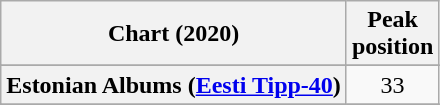<table class="wikitable sortable plainrowheaders" style="text-align:center">
<tr>
<th scope="col">Chart (2020)</th>
<th scope="col">Peak<br>position</th>
</tr>
<tr>
</tr>
<tr>
</tr>
<tr>
</tr>
<tr>
</tr>
<tr>
</tr>
<tr>
</tr>
<tr>
</tr>
<tr>
<th scope="row">Estonian Albums (<a href='#'>Eesti Tipp-40</a>)</th>
<td>33</td>
</tr>
<tr>
</tr>
<tr>
</tr>
<tr>
</tr>
<tr>
</tr>
<tr>
</tr>
<tr>
</tr>
<tr>
</tr>
<tr>
</tr>
<tr>
</tr>
<tr>
</tr>
<tr>
</tr>
</table>
